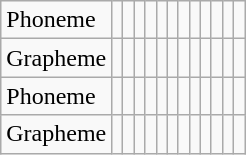<table class="wikitable">
<tr>
<td>Phoneme</td>
<td></td>
<td></td>
<td></td>
<td></td>
<td></td>
<td></td>
<td></td>
<td></td>
<td></td>
<td></td>
<td></td>
<td></td>
</tr>
<tr>
<td>Grapheme</td>
<td></td>
<td></td>
<td></td>
<td></td>
<td></td>
<td></td>
<td></td>
<td></td>
<td></td>
<td></td>
<td></td>
<td></td>
</tr>
<tr>
<td>Phoneme</td>
<td></td>
<td></td>
<td></td>
<td></td>
<td></td>
<td></td>
<td></td>
<td></td>
<td></td>
<td></td>
<td></td>
<td></td>
</tr>
<tr>
<td>Grapheme</td>
<td></td>
<td></td>
<td></td>
<td></td>
<td></td>
<td></td>
<td></td>
<td></td>
<td></td>
<td></td>
<td></td>
<td></td>
</tr>
</table>
